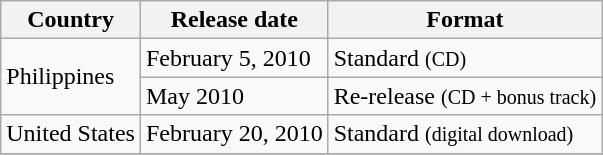<table class="wikitable">
<tr>
<th>Country</th>
<th>Release date</th>
<th>Format</th>
</tr>
<tr>
<td rowspan=2>Philippines</td>
<td>February 5, 2010</td>
<td>Standard <small>(CD)</small></td>
</tr>
<tr>
<td>May 2010</td>
<td>Re-release <small>(CD + bonus track)</small></td>
</tr>
<tr>
<td>United States</td>
<td>February 20, 2010</td>
<td>Standard <small>(digital download)</small></td>
</tr>
<tr>
</tr>
</table>
